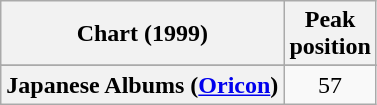<table class="wikitable sortable plainrowheaders">
<tr>
<th scope="col">Chart (1999)</th>
<th scope="col">Peak<br>position</th>
</tr>
<tr>
</tr>
<tr>
<th scope="row">Japanese Albums (<a href='#'>Oricon</a>)</th>
<td align="center">57</td>
</tr>
</table>
